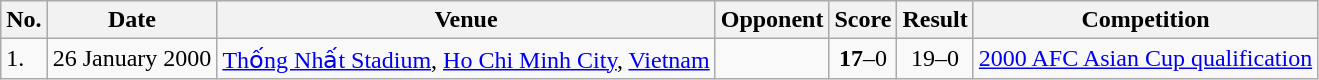<table class="wikitable">
<tr>
<th>No.</th>
<th>Date</th>
<th>Venue</th>
<th>Opponent</th>
<th>Score</th>
<th>Result</th>
<th>Competition</th>
</tr>
<tr>
<td>1.</td>
<td>26 January 2000</td>
<td><a href='#'>Thống Nhất Stadium</a>, <a href='#'>Ho Chi Minh City</a>, <a href='#'>Vietnam</a></td>
<td></td>
<td align=center><strong>17</strong>–0</td>
<td align=center>19–0</td>
<td><a href='#'>2000 AFC Asian Cup qualification</a></td>
</tr>
</table>
